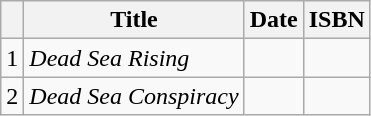<table class="wikitable">
<tr>
<th></th>
<th>Title</th>
<th>Date</th>
<th>ISBN</th>
</tr>
<tr>
<td>1</td>
<td><em>Dead Sea Rising</em></td>
<td></td>
<td></td>
</tr>
<tr>
<td>2</td>
<td><em>Dead Sea Conspiracy</em></td>
<td></td>
<td></td>
</tr>
</table>
